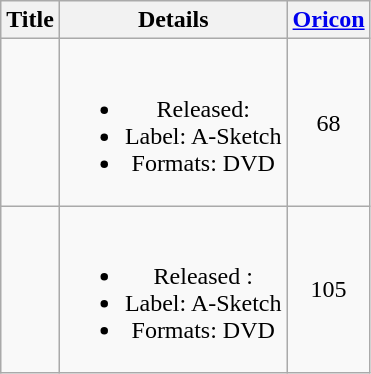<table class="wikitable " style="text-align:center;">
<tr>
<th>Title</th>
<th>Details</th>
<th><a href='#'>Oricon</a><br></th>
</tr>
<tr>
<td></td>
<td><br><ul><li>Released: </li><li>Label: A-Sketch</li><li>Formats: DVD</li></ul></td>
<td>68</td>
</tr>
<tr>
<td></td>
<td><br><ul><li>Released : </li><li>Label: A-Sketch</li><li>Formats: DVD</li></ul></td>
<td>105</td>
</tr>
</table>
